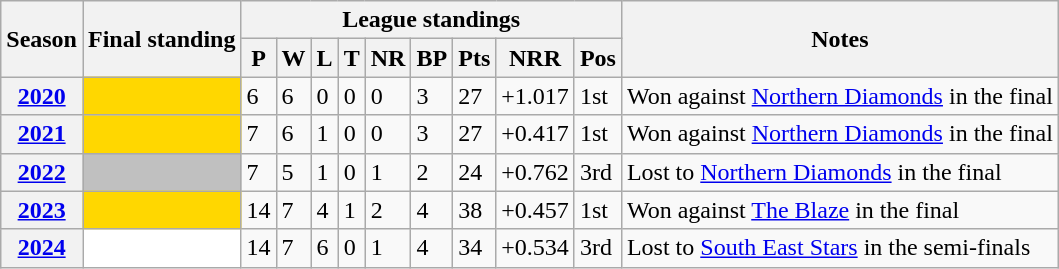<table class="wikitable sortable">
<tr>
<th scope="col" rowspan="2">Season</th>
<th scope="col" rowspan="2">Final standing</th>
<th scope="col" colspan="9">League standings</th>
<th scope="col" rowspan="2">Notes</th>
</tr>
<tr>
<th scope="col">P</th>
<th scope="col">W</th>
<th scope="col">L</th>
<th scope="col">T</th>
<th scope="col">NR</th>
<th scope="col">BP</th>
<th scope="col">Pts</th>
<th scope="col">NRR</th>
<th scope="col">Pos</th>
</tr>
<tr>
<th scope="row"><a href='#'>2020</a></th>
<td style="background: gold;"></td>
<td>6</td>
<td>6</td>
<td>0</td>
<td>0</td>
<td>0</td>
<td>3</td>
<td>27</td>
<td>+1.017</td>
<td>1st</td>
<td>Won against <a href='#'>Northern Diamonds</a> in the final</td>
</tr>
<tr>
<th scope="row"><a href='#'>2021</a></th>
<td style="background: gold;"></td>
<td>7</td>
<td>6</td>
<td>1</td>
<td>0</td>
<td>0</td>
<td>3</td>
<td>27</td>
<td>+0.417</td>
<td>1st</td>
<td>Won against <a href='#'>Northern Diamonds</a> in the final</td>
</tr>
<tr>
<th scope="row"><a href='#'>2022</a></th>
<td style="background: silver;"></td>
<td>7</td>
<td>5</td>
<td>1</td>
<td>0</td>
<td>1</td>
<td>2</td>
<td>24</td>
<td>+0.762</td>
<td>3rd</td>
<td>Lost to <a href='#'>Northern Diamonds</a> in the final</td>
</tr>
<tr>
<th scope="row"><a href='#'>2023</a></th>
<td style="background: gold;"></td>
<td>14</td>
<td>7</td>
<td>4</td>
<td>1</td>
<td>2</td>
<td>4</td>
<td>38</td>
<td>+0.457</td>
<td>1st</td>
<td>Won against <a href='#'>The Blaze</a> in the final</td>
</tr>
<tr>
<th scope="row"><a href='#'>2024</a></th>
<td style="background: white;"></td>
<td>14</td>
<td>7</td>
<td>6</td>
<td>0</td>
<td>1</td>
<td>4</td>
<td>34</td>
<td>+0.534</td>
<td>3rd</td>
<td>Lost to <a href='#'>South East Stars</a> in the semi-finals</td>
</tr>
</table>
